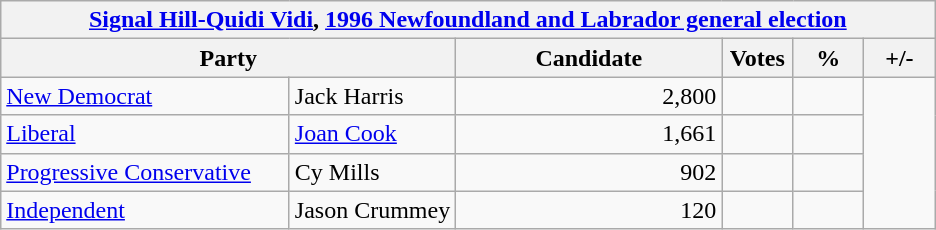<table class="wikitable">
<tr>
<th colspan="6"><a href='#'>Signal Hill-Quidi Vidi</a>, <a href='#'>1996 Newfoundland and Labrador general election</a></th>
</tr>
<tr>
<th colspan="2" style="width: 200px">Party</th>
<th style="width: 170px">Candidate</th>
<th style="width: 40px">Votes</th>
<th style="width: 40px">%</th>
<th style="width: 40px">+/-</th>
</tr>
<tr>
<td style="width: 185px"><a href='#'>New Democrat</a></td>
<td>Jack Harris</td>
<td align=right>2,800</td>
<td align=right></td>
<td align=right></td>
</tr>
<tr>
<td style="width: 185px"><a href='#'>Liberal</a></td>
<td><a href='#'>Joan Cook</a></td>
<td align=right>1,661</td>
<td align=right></td>
<td align=right></td>
</tr>
<tr>
<td style="width: 185px"><a href='#'>Progressive Conservative</a></td>
<td>Cy Mills</td>
<td align=right>902</td>
<td align=right></td>
<td align=right></td>
</tr>
<tr>
<td style="width: 185px"><a href='#'>Independent</a></td>
<td>Jason Crummey</td>
<td align=right>120</td>
<td align=right></td>
<td align=right></td>
</tr>
</table>
